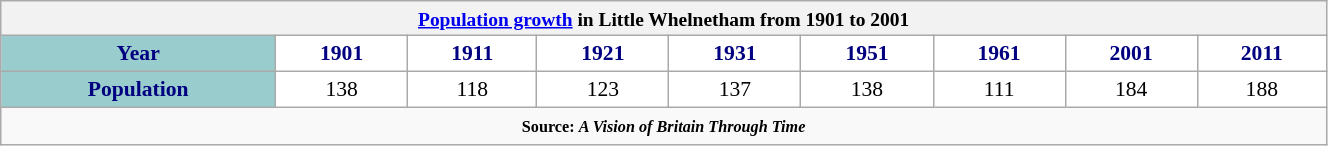<table class="wikitable" style="font-size:90%;width:70%;border:0px;text-align:center;line-height:120%;">
<tr>
<th colspan="12" style="text-align:center;font-size:90%;"><a href='#'>Population growth</a> in Little Whelnetham from 1901 to 2001</th>
</tr>
<tr>
<th style="background: #99CCCC; color: #000080" height="17">Year</th>
<th style="background: #FFFFFF; color:#000080;">1901</th>
<th style="background: #FFFFFF; color:#000080;">1911</th>
<th style="background: #FFFFFF; color:#000080;">1921</th>
<th style="background: #FFFFFF; color:#000080;">1931</th>
<th style="background: #FFFFFF; color:#000080;">1951</th>
<th style="background: #FFFFFF; color:#000080;">1961</th>
<th style="background: #FFFFFF; color:#000080;">2001</th>
<th style="background: #FFFFFF; color:#000080;">2011</th>
</tr>
<tr Align="center">
<th style="background: #99CCCC; color: #000080" height="17">Population</th>
<td style="background: #FFFFFF; color: black;">138</td>
<td style="background: #FFFFFF; color: black;">118</td>
<td style="background: #FFFFFF; color: black;">123</td>
<td style="background: #FFFFFF; color: black;">137</td>
<td style="background: #FFFFFF; color: black;">138</td>
<td style="background: #FFFFFF; color: black;">111</td>
<td style="background: #FFFFFF; color: black;">184</td>
<td style="background: #FFFFFF; color: black;">188</td>
</tr>
<tr>
<td colspan="12" style="text-align:center;font-size:90%;"><small><strong>Source: <em>A Vision of Britain Through Time<strong><em></small></td>
</tr>
</table>
